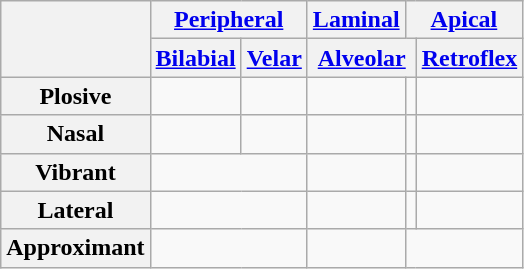<table class="wikitable" style="text-align:center;">
<tr>
<th rowspan=2></th>
<th colspan=2><a href='#'>Peripheral</a></th>
<th><a href='#'>Laminal</a></th>
<th colspan=2><a href='#'>Apical</a></th>
</tr>
<tr>
<th><a href='#'>Bilabial</a></th>
<th><a href='#'>Velar</a></th>
<th colspan=2><a href='#'>Alveolar</a></th>
<th><a href='#'>Retroflex</a></th>
</tr>
<tr>
<th>Plosive</th>
<td> </td>
<td> </td>
<td> </td>
<td> </td>
<td> </td>
</tr>
<tr>
<th>Nasal</th>
<td></td>
<td> </td>
<td> </td>
<td></td>
<td> </td>
</tr>
<tr>
<th>Vibrant</th>
<td colspan=2></td>
<td></td>
<td> </td>
<td></td>
</tr>
<tr>
<th>Lateral</th>
<td colspan=2></td>
<td></td>
<td></td>
<td> </td>
</tr>
<tr>
<th>Approximant</th>
<td colspan=2></td>
<td> </td>
<td colspan=2> </td>
</tr>
</table>
